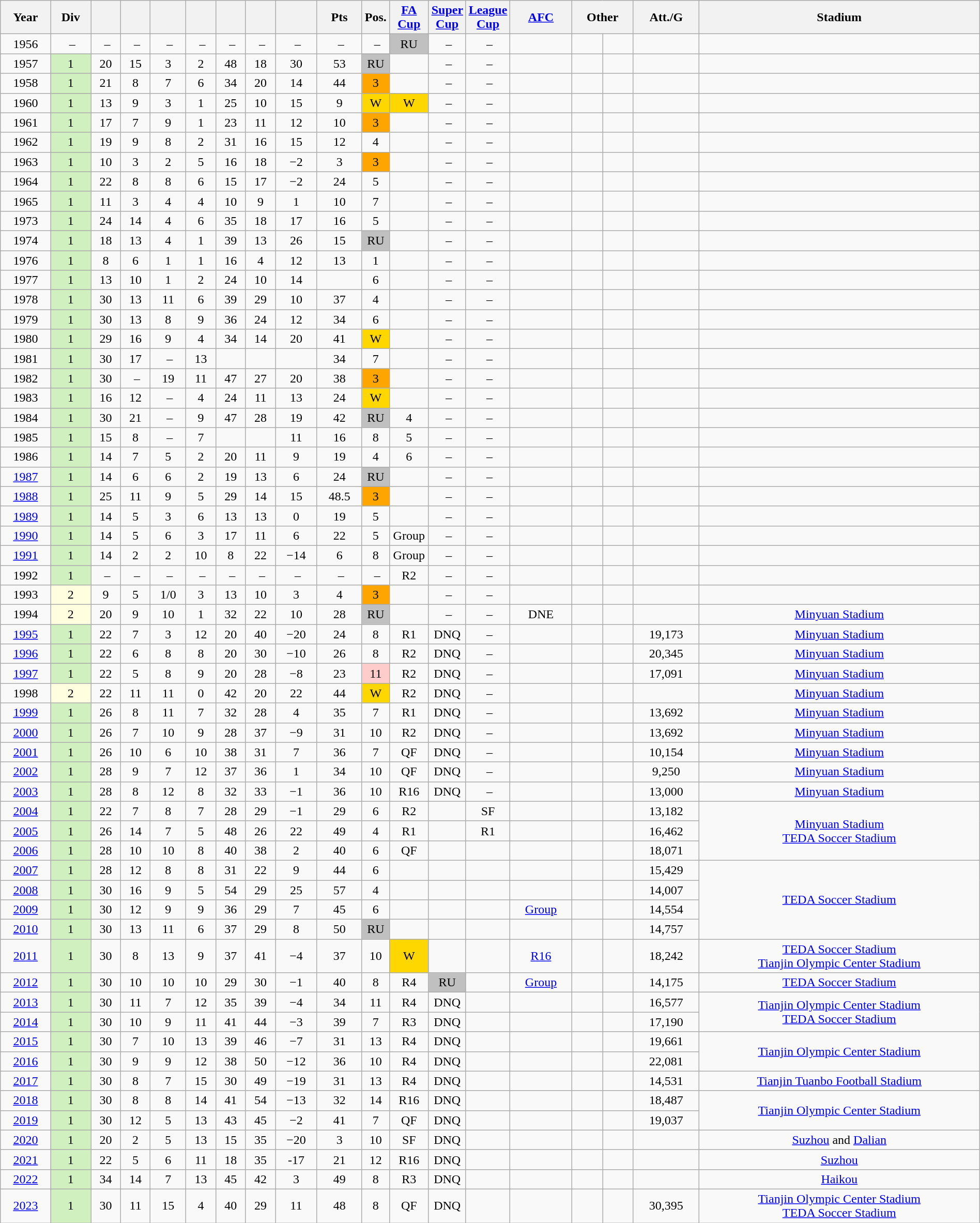<table class="wikitable sortable" width=100% style=text-align:Center>
<tr>
<th>Year</th>
<th>Div</th>
<th></th>
<th></th>
<th></th>
<th></th>
<th></th>
<th></th>
<th></th>
<th>Pts</th>
<th width=2%>Pos.</th>
<th width=4%><a href='#'>FA Cup</a></th>
<th width=2%><a href='#'>Super Cup</a></th>
<th width=2%><a href='#'>League Cup</a></th>
<th><a href='#'>AFC</a></th>
<th colspan=2>Other</th>
<th>Att./G</th>
<th>Stadium</th>
</tr>
<tr>
<td>1956</td>
<td> –</td>
<td> –</td>
<td> –</td>
<td> –</td>
<td> –</td>
<td> –</td>
<td> –</td>
<td> –</td>
<td> –</td>
<td> –</td>
<td bgcolor=#C0C0C0>RU</td>
<td> –</td>
<td> –</td>
<td></td>
<td></td>
<td></td>
<td></td>
<td></td>
</tr>
<tr>
<td>1957</td>
<td bgcolor=#D0F0C0>1</td>
<td>20</td>
<td>15</td>
<td>3</td>
<td>2</td>
<td>48</td>
<td>18</td>
<td>30</td>
<td>53</td>
<td bgcolor=#C0C0C0>RU</td>
<td></td>
<td> –</td>
<td> –</td>
<td></td>
<td></td>
<td></td>
<td></td>
<td></td>
</tr>
<tr>
<td>1958</td>
<td bgcolor=#D0F0C0>1</td>
<td>21</td>
<td>8</td>
<td>7</td>
<td>6</td>
<td>34</td>
<td>20</td>
<td>14</td>
<td>44</td>
<td bgcolor=#FFA500>3</td>
<td></td>
<td> –</td>
<td> –</td>
<td></td>
<td></td>
<td></td>
<td></td>
<td></td>
</tr>
<tr>
<td>1960</td>
<td bgcolor=#D0F0C0>1</td>
<td>13</td>
<td>9</td>
<td>3</td>
<td>1</td>
<td>25</td>
<td>10</td>
<td>15</td>
<td>9</td>
<td bgcolor=#FFD700>W</td>
<td bgcolor=#FFD700>W</td>
<td> –</td>
<td> –</td>
<td></td>
<td></td>
<td></td>
<td></td>
<td></td>
</tr>
<tr>
<td>1961</td>
<td bgcolor=#D0F0C0>1</td>
<td>17</td>
<td>7</td>
<td>9</td>
<td>1</td>
<td>23</td>
<td>11</td>
<td>12</td>
<td>10</td>
<td bgcolor=#FFA500>3</td>
<td></td>
<td> –</td>
<td> –</td>
<td></td>
<td></td>
<td></td>
<td></td>
<td></td>
</tr>
<tr>
<td>1962</td>
<td bgcolor=#D0F0C0>1</td>
<td>19</td>
<td>9</td>
<td>8</td>
<td>2</td>
<td>31</td>
<td>16</td>
<td>15</td>
<td>12</td>
<td>4</td>
<td></td>
<td> –</td>
<td> –</td>
<td></td>
<td></td>
<td></td>
<td></td>
<td></td>
</tr>
<tr>
<td>1963</td>
<td bgcolor=#D0F0C0>1</td>
<td>10</td>
<td>3</td>
<td>2</td>
<td>5</td>
<td>16</td>
<td>18</td>
<td>−2</td>
<td>3</td>
<td bgcolor=#FFA500>3</td>
<td></td>
<td> –</td>
<td> –</td>
<td></td>
<td></td>
<td></td>
<td></td>
<td></td>
</tr>
<tr>
<td>1964</td>
<td bgcolor=#D0F0C0>1</td>
<td>22</td>
<td>8</td>
<td>8</td>
<td>6</td>
<td>15</td>
<td>17</td>
<td>−2</td>
<td>24</td>
<td>5</td>
<td></td>
<td> –</td>
<td> –</td>
<td></td>
<td></td>
<td></td>
<td></td>
<td></td>
</tr>
<tr>
<td>1965</td>
<td bgcolor=#D0F0C0>1</td>
<td>11</td>
<td>3</td>
<td>4</td>
<td>4</td>
<td>10</td>
<td>9</td>
<td>1</td>
<td>10</td>
<td>7</td>
<td></td>
<td> –</td>
<td> –</td>
<td></td>
<td></td>
<td></td>
<td></td>
<td></td>
</tr>
<tr>
<td>1973</td>
<td bgcolor=#D0F0C0>1</td>
<td>24</td>
<td>14</td>
<td>4</td>
<td>6</td>
<td>35</td>
<td>18</td>
<td>17</td>
<td>16</td>
<td>5</td>
<td></td>
<td> –</td>
<td> –</td>
<td></td>
<td></td>
<td></td>
<td></td>
<td></td>
</tr>
<tr>
<td>1974</td>
<td bgcolor=#D0F0C0>1</td>
<td>18</td>
<td>13</td>
<td>4</td>
<td>1</td>
<td>39</td>
<td>13</td>
<td>26</td>
<td>15</td>
<td bgcolor=#C0C0C0>RU</td>
<td></td>
<td> –</td>
<td> –</td>
<td></td>
<td></td>
<td></td>
<td></td>
<td></td>
</tr>
<tr>
<td>1976</td>
<td bgcolor=#D0F0C0>1</td>
<td>8</td>
<td>6</td>
<td>1</td>
<td>1</td>
<td>16</td>
<td>4</td>
<td>12</td>
<td>13</td>
<td>1</td>
<td></td>
<td> –</td>
<td> –</td>
<td></td>
<td></td>
<td></td>
<td></td>
<td></td>
</tr>
<tr>
<td>1977</td>
<td bgcolor=#D0F0C0>1</td>
<td>13</td>
<td>10</td>
<td>1</td>
<td>2</td>
<td>24</td>
<td>10</td>
<td>14</td>
<td></td>
<td>6</td>
<td></td>
<td> –</td>
<td> –</td>
<td></td>
<td></td>
<td></td>
<td></td>
<td></td>
</tr>
<tr>
<td>1978</td>
<td bgcolor=#D0F0C0>1</td>
<td>30</td>
<td>13</td>
<td>11</td>
<td>6</td>
<td>39</td>
<td>29</td>
<td>10</td>
<td>37</td>
<td>4</td>
<td></td>
<td> –</td>
<td> –</td>
<td></td>
<td></td>
<td></td>
<td></td>
<td></td>
</tr>
<tr>
<td>1979</td>
<td bgcolor=#D0F0C0>1</td>
<td>30</td>
<td>13</td>
<td>8</td>
<td>9</td>
<td>36</td>
<td>24</td>
<td>12</td>
<td>34</td>
<td>6</td>
<td></td>
<td> –</td>
<td> –</td>
<td></td>
<td></td>
<td></td>
<td></td>
<td></td>
</tr>
<tr>
<td>1980</td>
<td bgcolor=#D0F0C0>1</td>
<td>29</td>
<td>16</td>
<td>9</td>
<td>4</td>
<td>34</td>
<td>14</td>
<td>20</td>
<td>41</td>
<td bgcolor=#FFD700>W</td>
<td></td>
<td> –</td>
<td> –</td>
<td></td>
<td></td>
<td></td>
<td></td>
<td></td>
</tr>
<tr>
<td>1981</td>
<td bgcolor=#D0F0C0>1</td>
<td>30</td>
<td>17</td>
<td> –</td>
<td>13</td>
<td></td>
<td></td>
<td></td>
<td>34</td>
<td>7</td>
<td></td>
<td> –</td>
<td> –</td>
<td></td>
<td></td>
<td></td>
<td></td>
<td></td>
</tr>
<tr>
<td>1982</td>
<td bgcolor=#D0F0C0>1</td>
<td>30</td>
<td> –</td>
<td>19</td>
<td>11</td>
<td>47</td>
<td>27</td>
<td>20</td>
<td>38</td>
<td bgcolor=#FFA500>3</td>
<td></td>
<td> –</td>
<td> –</td>
<td></td>
<td></td>
<td></td>
<td></td>
<td></td>
</tr>
<tr>
<td>1983</td>
<td bgcolor=#D0F0C0>1</td>
<td>16</td>
<td>12</td>
<td> –</td>
<td>4</td>
<td>24</td>
<td>11</td>
<td>13</td>
<td>24</td>
<td bgcolor=#FFD700>W</td>
<td></td>
<td> –</td>
<td> –</td>
<td></td>
<td></td>
<td></td>
<td></td>
<td></td>
</tr>
<tr>
<td>1984</td>
<td bgcolor=#D0F0C0>1</td>
<td>30</td>
<td>21</td>
<td> –</td>
<td>9</td>
<td>47</td>
<td>28</td>
<td>19</td>
<td>42</td>
<td bgcolor=#C0C0C0>RU</td>
<td>4</td>
<td> –</td>
<td> –</td>
<td></td>
<td></td>
<td></td>
<td></td>
<td></td>
</tr>
<tr>
<td>1985</td>
<td bgcolor=#D0F0C0>1</td>
<td>15</td>
<td>8</td>
<td> –</td>
<td>7</td>
<td></td>
<td></td>
<td>11</td>
<td>16</td>
<td>8</td>
<td>5</td>
<td> –</td>
<td> –</td>
<td></td>
<td></td>
<td></td>
<td></td>
<td></td>
</tr>
<tr>
<td>1986</td>
<td bgcolor=#D0F0C0>1</td>
<td>14</td>
<td>7</td>
<td>5</td>
<td>2</td>
<td>20</td>
<td>11</td>
<td>9</td>
<td>19</td>
<td>4</td>
<td>6</td>
<td> –</td>
<td> –</td>
<td></td>
<td></td>
<td></td>
<td></td>
<td></td>
</tr>
<tr>
<td><a href='#'>1987</a></td>
<td bgcolor=#D0F0C0>1</td>
<td>14</td>
<td>6</td>
<td>6</td>
<td>2</td>
<td>19</td>
<td>13</td>
<td>6</td>
<td>24</td>
<td bgcolor=#C0C0C0>RU</td>
<td></td>
<td> –</td>
<td> –</td>
<td></td>
<td></td>
<td></td>
<td></td>
<td></td>
</tr>
<tr>
<td><a href='#'>1988</a></td>
<td bgcolor=#D0F0C0>1</td>
<td>25</td>
<td>11</td>
<td>9</td>
<td>5</td>
<td>29</td>
<td>14</td>
<td>15</td>
<td>48.5</td>
<td bgcolor=#FFA500>3</td>
<td></td>
<td> –</td>
<td> –</td>
<td></td>
<td></td>
<td></td>
<td></td>
<td></td>
</tr>
<tr>
<td><a href='#'>1989</a></td>
<td bgcolor=#D0F0C0>1</td>
<td>14</td>
<td>5</td>
<td>3</td>
<td>6</td>
<td>13</td>
<td>13</td>
<td>0</td>
<td>19</td>
<td>5</td>
<td></td>
<td> –</td>
<td> –</td>
<td></td>
<td></td>
<td></td>
<td></td>
<td></td>
</tr>
<tr>
<td><a href='#'>1990</a></td>
<td bgcolor=#D0F0C0>1</td>
<td>14</td>
<td>5</td>
<td>6</td>
<td>3</td>
<td>17</td>
<td>11</td>
<td>6</td>
<td>22</td>
<td>5</td>
<td>Group</td>
<td> –</td>
<td> –</td>
<td></td>
<td></td>
<td></td>
<td></td>
<td></td>
</tr>
<tr>
<td><a href='#'>1991</a></td>
<td bgcolor=#D0F0C0>1</td>
<td>14</td>
<td>2</td>
<td>2</td>
<td>10</td>
<td>8</td>
<td>22</td>
<td>−14</td>
<td>6</td>
<td>8</td>
<td>Group</td>
<td> –</td>
<td> –</td>
<td></td>
<td></td>
<td></td>
<td></td>
<td></td>
</tr>
<tr>
<td>1992</td>
<td bgcolor=#D0F0C0>1</td>
<td> –</td>
<td> –</td>
<td> –</td>
<td> –</td>
<td> –</td>
<td> –</td>
<td> –</td>
<td> –</td>
<td> –</td>
<td>R2</td>
<td> –</td>
<td> –</td>
<td></td>
<td></td>
<td></td>
<td></td>
<td></td>
</tr>
<tr>
<td>1993</td>
<td bgcolor=#FFFFE0>2</td>
<td>9</td>
<td>5</td>
<td>1/0</td>
<td>3</td>
<td>13</td>
<td>10</td>
<td>3</td>
<td>4</td>
<td bgcolor=#FFA500>3</td>
<td></td>
<td> –</td>
<td> –</td>
<td></td>
<td></td>
<td></td>
<td></td>
<td></td>
</tr>
<tr>
<td>1994</td>
<td bgcolor=#FFFFE0>2</td>
<td>20</td>
<td>9</td>
<td>10</td>
<td>1</td>
<td>32</td>
<td>22</td>
<td>10</td>
<td>28</td>
<td bgcolor=#C0C0C0>RU</td>
<td></td>
<td> –</td>
<td> –</td>
<td>DNE</td>
<td></td>
<td></td>
<td></td>
<td><a href='#'>Minyuan Stadium</a></td>
</tr>
<tr>
<td><a href='#'>1995</a></td>
<td bgcolor=#D0F0C0>1</td>
<td>22</td>
<td>7</td>
<td>3</td>
<td>12</td>
<td>20</td>
<td>40</td>
<td>−20</td>
<td>24</td>
<td>8</td>
<td>R1</td>
<td>DNQ</td>
<td> –</td>
<td></td>
<td></td>
<td></td>
<td>19,173</td>
<td><a href='#'>Minyuan Stadium</a></td>
</tr>
<tr>
<td><a href='#'>1996</a></td>
<td bgcolor=#D0F0C0>1</td>
<td>22</td>
<td>6</td>
<td>8</td>
<td>8</td>
<td>20</td>
<td>30</td>
<td>−10</td>
<td>26</td>
<td>8</td>
<td>R2</td>
<td>DNQ</td>
<td> –</td>
<td></td>
<td></td>
<td></td>
<td>20,345</td>
<td><a href='#'>Minyuan Stadium</a></td>
</tr>
<tr>
<td><a href='#'>1997</a></td>
<td bgcolor=#D0F0C0>1</td>
<td>22</td>
<td>5</td>
<td>8</td>
<td>9</td>
<td>20</td>
<td>28</td>
<td>−8</td>
<td>23</td>
<td bgcolor=#ffcccc>11</td>
<td>R2</td>
<td>DNQ</td>
<td> –</td>
<td></td>
<td></td>
<td></td>
<td>17,091</td>
<td><a href='#'>Minyuan Stadium</a></td>
</tr>
<tr>
<td>1998</td>
<td bgcolor=#FFFFE0>2</td>
<td>22</td>
<td>11</td>
<td>11</td>
<td>0</td>
<td>42</td>
<td>20</td>
<td>22</td>
<td>44</td>
<td bgcolor=#FFD700>W</td>
<td>R2</td>
<td>DNQ</td>
<td> –</td>
<td></td>
<td></td>
<td></td>
<td></td>
<td><a href='#'>Minyuan Stadium</a></td>
</tr>
<tr>
<td><a href='#'>1999</a></td>
<td bgcolor=#D0F0C0>1</td>
<td>26</td>
<td>8</td>
<td>11</td>
<td>7</td>
<td>32</td>
<td>28</td>
<td>4</td>
<td>35</td>
<td>7</td>
<td>R1</td>
<td>DNQ</td>
<td> –</td>
<td></td>
<td></td>
<td></td>
<td>13,692</td>
<td><a href='#'>Minyuan Stadium</a></td>
</tr>
<tr>
<td><a href='#'>2000</a></td>
<td bgcolor=#D0F0C0>1</td>
<td>26</td>
<td>7</td>
<td>10</td>
<td>9</td>
<td>28</td>
<td>37</td>
<td>−9</td>
<td>31</td>
<td>10</td>
<td>R2</td>
<td>DNQ</td>
<td> –</td>
<td></td>
<td></td>
<td></td>
<td>13,692</td>
<td><a href='#'>Minyuan Stadium</a></td>
</tr>
<tr>
<td><a href='#'>2001</a></td>
<td bgcolor=#D0F0C0>1</td>
<td>26</td>
<td>10</td>
<td>6</td>
<td>10</td>
<td>38</td>
<td>31</td>
<td>7</td>
<td>36</td>
<td>7</td>
<td>QF</td>
<td>DNQ</td>
<td> –</td>
<td></td>
<td></td>
<td></td>
<td>10,154</td>
<td><a href='#'>Minyuan Stadium</a></td>
</tr>
<tr>
<td><a href='#'>2002</a></td>
<td bgcolor=#D0F0C0>1</td>
<td>28</td>
<td>9</td>
<td>7</td>
<td>12</td>
<td>37</td>
<td>36</td>
<td>1</td>
<td>34</td>
<td>10</td>
<td>QF</td>
<td>DNQ</td>
<td> –</td>
<td></td>
<td></td>
<td></td>
<td>9,250</td>
<td><a href='#'>Minyuan Stadium</a></td>
</tr>
<tr>
<td><a href='#'>2003</a></td>
<td bgcolor=#D0F0C0>1</td>
<td>28</td>
<td>8</td>
<td>12</td>
<td>8</td>
<td>32</td>
<td>33</td>
<td>−1</td>
<td>36</td>
<td>10</td>
<td>R16</td>
<td>DNQ</td>
<td> –</td>
<td></td>
<td></td>
<td></td>
<td>13,000</td>
<td><a href='#'>Minyuan Stadium</a></td>
</tr>
<tr>
<td><a href='#'>2004</a></td>
<td bgcolor=#D0F0C0>1</td>
<td>22</td>
<td>7</td>
<td>8</td>
<td>7</td>
<td>28</td>
<td>29</td>
<td>−1</td>
<td>29</td>
<td>6</td>
<td>R2</td>
<td></td>
<td>SF</td>
<td></td>
<td></td>
<td></td>
<td>13,182</td>
<td style="text-align:center;" rowspan="3"><a href='#'>Minyuan Stadium</a><br><a href='#'>TEDA Soccer Stadium</a></td>
</tr>
<tr>
<td><a href='#'>2005</a></td>
<td bgcolor=#D0F0C0>1</td>
<td>26</td>
<td>14</td>
<td>7</td>
<td>5</td>
<td>48</td>
<td>26</td>
<td>22</td>
<td>49</td>
<td>4</td>
<td>R1</td>
<td></td>
<td>R1</td>
<td></td>
<td></td>
<td></td>
<td>16,462</td>
</tr>
<tr>
<td><a href='#'>2006</a></td>
<td bgcolor=#D0F0C0>1</td>
<td>28</td>
<td>10</td>
<td>10</td>
<td>8</td>
<td>40</td>
<td>38</td>
<td>2</td>
<td>40</td>
<td>6</td>
<td>QF</td>
<td></td>
<td></td>
<td></td>
<td></td>
<td></td>
<td>18,071</td>
</tr>
<tr>
<td><a href='#'>2007</a></td>
<td bgcolor=#D0F0C0>1</td>
<td>28</td>
<td>12</td>
<td>8</td>
<td>8</td>
<td>31</td>
<td>22</td>
<td>9</td>
<td>44</td>
<td>6</td>
<td></td>
<td></td>
<td></td>
<td></td>
<td></td>
<td></td>
<td>15,429</td>
<td style="text-align:center;" rowspan="4"><a href='#'>TEDA Soccer Stadium</a></td>
</tr>
<tr>
<td><a href='#'>2008</a></td>
<td bgcolor=#D0F0C0>1</td>
<td>30</td>
<td>16</td>
<td>9</td>
<td>5</td>
<td>54</td>
<td>29</td>
<td>25</td>
<td>57</td>
<td>4</td>
<td></td>
<td></td>
<td></td>
<td></td>
<td></td>
<td></td>
<td>14,007</td>
</tr>
<tr>
<td><a href='#'>2009</a></td>
<td bgcolor=#D0F0C0>1</td>
<td>30</td>
<td>12</td>
<td>9</td>
<td>9</td>
<td>36</td>
<td>29</td>
<td>7</td>
<td>45</td>
<td>6</td>
<td></td>
<td></td>
<td></td>
<td><a href='#'>Group</a></td>
<td></td>
<td></td>
<td>14,554</td>
</tr>
<tr>
<td><a href='#'>2010</a></td>
<td bgcolor=#D0F0C0>1</td>
<td>30</td>
<td>13</td>
<td>11</td>
<td>6</td>
<td>37</td>
<td>29</td>
<td>8</td>
<td>50</td>
<td bgcolor=#C0C0C0>RU</td>
<td></td>
<td></td>
<td></td>
<td></td>
<td></td>
<td></td>
<td>14,757</td>
</tr>
<tr>
<td><a href='#'>2011</a></td>
<td bgcolor=#D0F0C0>1</td>
<td>30</td>
<td>8</td>
<td>13</td>
<td>9</td>
<td>37</td>
<td>41</td>
<td>−4</td>
<td>37</td>
<td>10</td>
<td bgcolor=#FFD700>W</td>
<td></td>
<td></td>
<td><a href='#'>R16</a></td>
<td></td>
<td></td>
<td>18,242</td>
<td><a href='#'>TEDA Soccer Stadium</a><br><a href='#'>Tianjin Olympic Center Stadium</a></td>
</tr>
<tr>
<td><a href='#'>2012</a></td>
<td bgcolor=#D0F0C0>1</td>
<td>30</td>
<td>10</td>
<td>10</td>
<td>10</td>
<td>29</td>
<td>30</td>
<td>−1</td>
<td>40</td>
<td>8</td>
<td>R4</td>
<td bgcolor=#C0C0C0>RU</td>
<td></td>
<td><a href='#'>Group</a></td>
<td></td>
<td></td>
<td>14,175</td>
<td><a href='#'>TEDA Soccer Stadium</a></td>
</tr>
<tr>
<td><a href='#'>2013</a></td>
<td bgcolor=#D0F0C0>1</td>
<td>30</td>
<td>11</td>
<td>7</td>
<td>12</td>
<td>35</td>
<td>39</td>
<td>−4</td>
<td>34</td>
<td>11</td>
<td>R4</td>
<td>DNQ</td>
<td></td>
<td></td>
<td></td>
<td></td>
<td>16,577</td>
<td style="text-align:center;" rowspan="2"><a href='#'>Tianjin Olympic Center Stadium</a> <br> <a href='#'>TEDA Soccer Stadium</a></td>
</tr>
<tr>
<td><a href='#'>2014</a></td>
<td bgcolor=#D0F0C0>1</td>
<td>30</td>
<td>10</td>
<td>9</td>
<td>11</td>
<td>41</td>
<td>44</td>
<td>−3</td>
<td>39</td>
<td>7</td>
<td>R3</td>
<td>DNQ</td>
<td></td>
<td></td>
<td></td>
<td></td>
<td>17,190</td>
</tr>
<tr>
<td><a href='#'>2015</a></td>
<td bgcolor=#D0F0C0>1</td>
<td>30</td>
<td>7</td>
<td>10</td>
<td>13</td>
<td>39</td>
<td>46</td>
<td>−7</td>
<td>31</td>
<td>13</td>
<td>R4</td>
<td>DNQ</td>
<td></td>
<td></td>
<td></td>
<td></td>
<td>19,661</td>
<td style="text-align:center;" rowspan="2"><a href='#'>Tianjin Olympic Center Stadium</a></td>
</tr>
<tr>
<td><a href='#'>2016</a></td>
<td bgcolor=#D0F0C0>1</td>
<td>30</td>
<td>9</td>
<td>9</td>
<td>12</td>
<td>38</td>
<td>50</td>
<td>−12</td>
<td>36</td>
<td>10</td>
<td>R4</td>
<td>DNQ</td>
<td></td>
<td></td>
<td></td>
<td></td>
<td>22,081</td>
</tr>
<tr>
<td><a href='#'>2017</a></td>
<td bgcolor=#D0F0C0>1</td>
<td>30</td>
<td>8</td>
<td>7</td>
<td>15</td>
<td>30</td>
<td>49</td>
<td>−19</td>
<td>31</td>
<td>13</td>
<td>R4</td>
<td>DNQ</td>
<td></td>
<td></td>
<td></td>
<td></td>
<td>14,531</td>
<td><a href='#'>Tianjin Tuanbo Football Stadium</a></td>
</tr>
<tr>
<td><a href='#'>2018</a></td>
<td bgcolor=#D0F0C0>1</td>
<td>30</td>
<td>8</td>
<td>8</td>
<td>14</td>
<td>41</td>
<td>54</td>
<td>−13</td>
<td>32</td>
<td>14</td>
<td>R16</td>
<td>DNQ</td>
<td></td>
<td></td>
<td></td>
<td></td>
<td>18,487</td>
<td style="text-align:center;" rowspan="2"><a href='#'>Tianjin Olympic Center Stadium</a></td>
</tr>
<tr>
<td><a href='#'>2019</a></td>
<td bgcolor=#D0F0C0>1</td>
<td>30</td>
<td>12</td>
<td>5</td>
<td>13</td>
<td>43</td>
<td>45</td>
<td>−2</td>
<td>41</td>
<td>7</td>
<td>QF</td>
<td>DNQ</td>
<td></td>
<td></td>
<td></td>
<td></td>
<td>19,037</td>
</tr>
<tr>
<td><a href='#'>2020</a></td>
<td bgcolor=#D0F0C0>1</td>
<td>20</td>
<td>2</td>
<td>5</td>
<td>13</td>
<td>15</td>
<td>35</td>
<td>−20</td>
<td>3</td>
<td>10</td>
<td>SF</td>
<td>DNQ</td>
<td></td>
<td></td>
<td></td>
<td></td>
<td></td>
<td><a href='#'>Suzhou</a> and <a href='#'>Dalian</a></td>
</tr>
<tr>
<td><a href='#'>2021</a></td>
<td bgcolor=#D0F0C0>1</td>
<td>22</td>
<td>5</td>
<td>6</td>
<td>11</td>
<td>18</td>
<td>35</td>
<td>-17</td>
<td>21</td>
<td>12</td>
<td>R16</td>
<td>DNQ</td>
<td></td>
<td></td>
<td></td>
<td></td>
<td></td>
<td><a href='#'>Suzhou</a></td>
</tr>
<tr>
<td><a href='#'>2022</a></td>
<td bgcolor=#D0F0C0>1</td>
<td>34</td>
<td>14</td>
<td>7</td>
<td>13</td>
<td>45</td>
<td>42</td>
<td>3</td>
<td>49</td>
<td>8</td>
<td>R3</td>
<td>DNQ</td>
<td></td>
<td></td>
<td></td>
<td></td>
<td></td>
<td><a href='#'>Haikou</a></td>
</tr>
<tr>
<td><a href='#'>2023</a></td>
<td bgcolor=#D0F0C0>1</td>
<td>30</td>
<td>11</td>
<td>15</td>
<td>4</td>
<td>40</td>
<td>29</td>
<td>11</td>
<td>48</td>
<td>8</td>
<td>QF</td>
<td>DNQ</td>
<td></td>
<td></td>
<td></td>
<td></td>
<td>30,395</td>
<td><a href='#'>Tianjin Olympic Center Stadium</a> <br> <a href='#'>TEDA Soccer Stadium</a></td>
</tr>
</table>
